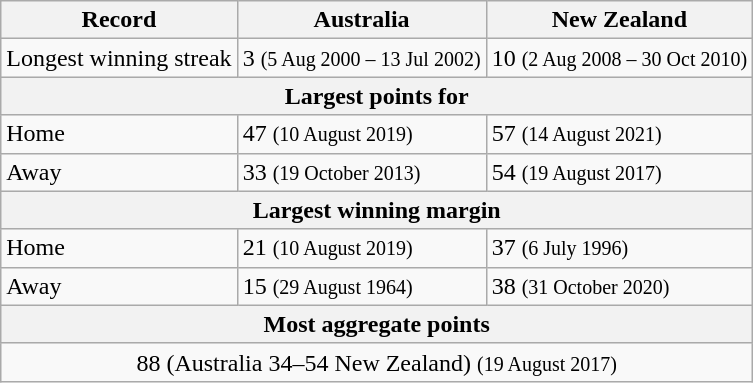<table class="wikitable">
<tr>
<th>Record</th>
<th>Australia</th>
<th>New Zealand</th>
</tr>
<tr>
<td>Longest winning streak</td>
<td>3 <small>(5 Aug 2000 – 13 Jul 2002)</small></td>
<td>10 <small>(2 Aug 2008 – 30 Oct 2010)</small></td>
</tr>
<tr>
<th colspan=3 align=center>Largest points for</th>
</tr>
<tr>
<td>Home</td>
<td>47 <small>(10 August 2019)</small></td>
<td>57 <small>(14 August 2021)</small></td>
</tr>
<tr>
<td>Away</td>
<td>33 <small>(19 October 2013)</small></td>
<td>54 <small>(19 August 2017)</small></td>
</tr>
<tr>
<th colspan=3 align=center>Largest winning margin</th>
</tr>
<tr>
<td>Home</td>
<td>21 <small>(10 August 2019)</small></td>
<td>37 <small>(6 July 1996)</small></td>
</tr>
<tr>
<td>Away</td>
<td>15 <small>(29 August 1964)</small></td>
<td>38 <small>(31 October 2020)</small></td>
</tr>
<tr>
<th colspan=3 align=center>Most aggregate points</th>
</tr>
<tr>
<td colspan=3 align=center>88 (Australia 34–54 New Zealand) <small>(19 August 2017)</small></td>
</tr>
</table>
